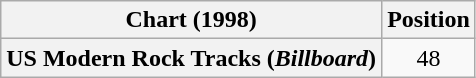<table class="wikitable plainrowheaders" style="text-align:center">
<tr>
<th>Chart (1998)</th>
<th>Position</th>
</tr>
<tr>
<th scope="row">US Modern Rock Tracks (<em>Billboard</em>)</th>
<td>48</td>
</tr>
</table>
